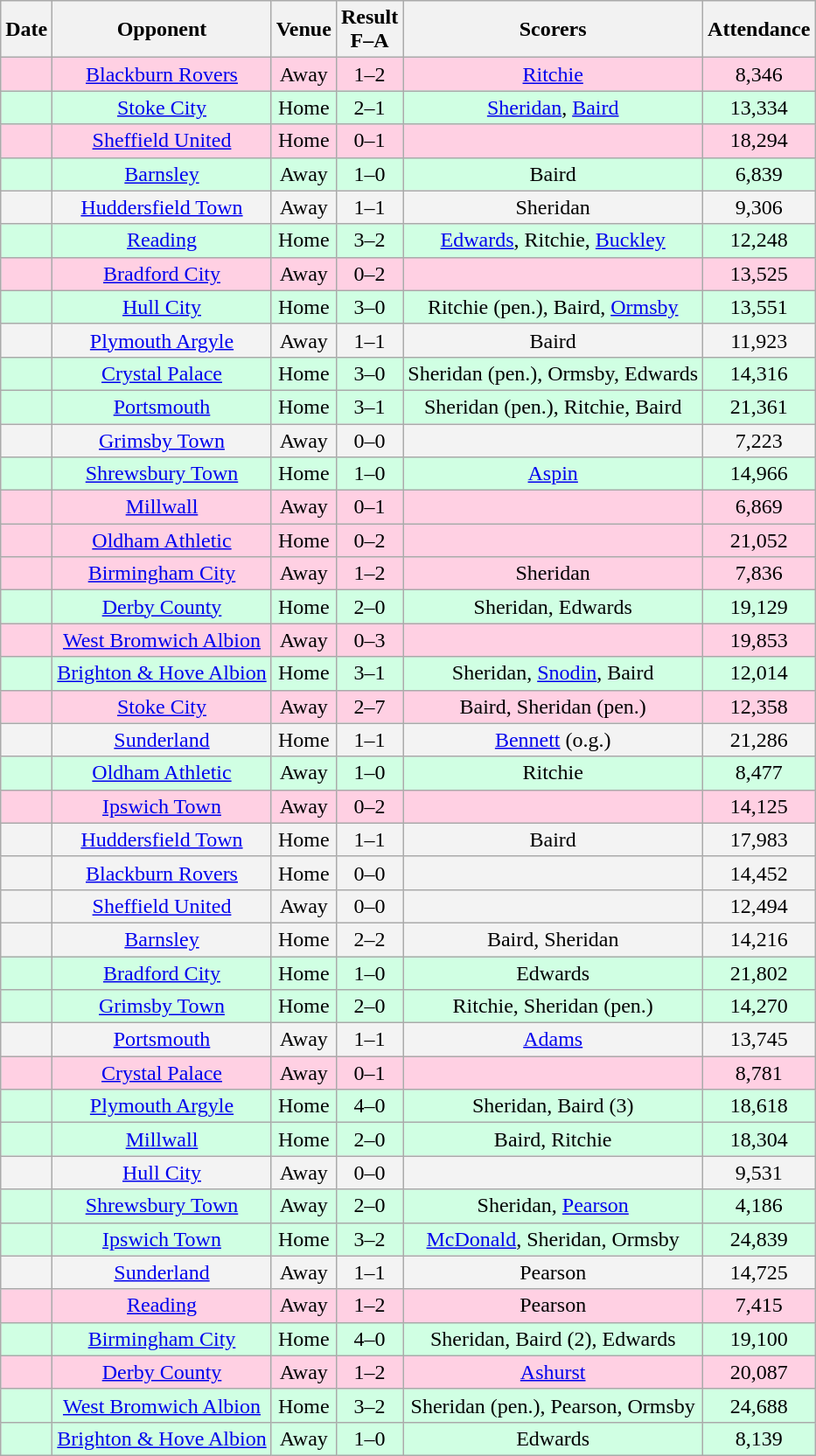<table class="wikitable sortable" style="text-align:center;">
<tr>
<th>Date</th>
<th>Opponent</th>
<th>Venue</th>
<th>Result<br>F–A</th>
<th class=unsortable>Scorers</th>
<th>Attendance</th>
</tr>
<tr bgcolor="#ffd0e3">
<td></td>
<td><a href='#'>Blackburn Rovers</a></td>
<td>Away</td>
<td>1–2</td>
<td><a href='#'>Ritchie</a></td>
<td>8,346</td>
</tr>
<tr bgcolor="#d0ffe3">
<td></td>
<td><a href='#'>Stoke City</a></td>
<td>Home</td>
<td>2–1</td>
<td><a href='#'>Sheridan</a>, <a href='#'>Baird</a></td>
<td>13,334</td>
</tr>
<tr bgcolor="#ffd0e3">
<td></td>
<td><a href='#'>Sheffield United</a></td>
<td>Home</td>
<td>0–1</td>
<td></td>
<td>18,294</td>
</tr>
<tr bgcolor="#d0ffe3">
<td></td>
<td><a href='#'>Barnsley</a></td>
<td>Away</td>
<td>1–0</td>
<td>Baird</td>
<td>6,839</td>
</tr>
<tr bgcolor="#f3f3f3">
<td></td>
<td><a href='#'>Huddersfield Town</a></td>
<td>Away</td>
<td>1–1</td>
<td>Sheridan</td>
<td>9,306</td>
</tr>
<tr bgcolor="#d0ffe3">
<td></td>
<td><a href='#'>Reading</a></td>
<td>Home</td>
<td>3–2</td>
<td><a href='#'>Edwards</a>, Ritchie, <a href='#'>Buckley</a></td>
<td>12,248</td>
</tr>
<tr bgcolor="#ffd0e3">
<td></td>
<td><a href='#'>Bradford City</a></td>
<td>Away</td>
<td>0–2</td>
<td></td>
<td>13,525</td>
</tr>
<tr bgcolor="#d0ffe3">
<td></td>
<td><a href='#'>Hull City</a></td>
<td>Home</td>
<td>3–0</td>
<td>Ritchie (pen.), Baird, <a href='#'>Ormsby</a></td>
<td>13,551</td>
</tr>
<tr bgcolor="#f3f3f3">
<td></td>
<td><a href='#'>Plymouth Argyle</a></td>
<td>Away</td>
<td>1–1</td>
<td>Baird</td>
<td>11,923</td>
</tr>
<tr bgcolor="#d0ffe3">
<td></td>
<td><a href='#'>Crystal Palace</a></td>
<td>Home</td>
<td>3–0</td>
<td>Sheridan (pen.), Ormsby, Edwards</td>
<td>14,316</td>
</tr>
<tr bgcolor="#d0ffe3">
<td></td>
<td><a href='#'>Portsmouth</a></td>
<td>Home</td>
<td>3–1</td>
<td>Sheridan (pen.), Ritchie, Baird</td>
<td>21,361</td>
</tr>
<tr bgcolor="#f3f3f3">
<td></td>
<td><a href='#'>Grimsby Town</a></td>
<td>Away</td>
<td>0–0</td>
<td></td>
<td>7,223</td>
</tr>
<tr bgcolor="#d0ffe3">
<td></td>
<td><a href='#'>Shrewsbury Town</a></td>
<td>Home</td>
<td>1–0</td>
<td><a href='#'>Aspin</a></td>
<td>14,966</td>
</tr>
<tr bgcolor="#ffd0e3">
<td></td>
<td><a href='#'>Millwall</a></td>
<td>Away</td>
<td>0–1</td>
<td></td>
<td>6,869</td>
</tr>
<tr bgcolor="#ffd0e3">
<td></td>
<td><a href='#'>Oldham Athletic</a></td>
<td>Home</td>
<td>0–2</td>
<td></td>
<td>21,052</td>
</tr>
<tr bgcolor="#ffd0e3">
<td></td>
<td><a href='#'>Birmingham City</a></td>
<td>Away</td>
<td>1–2</td>
<td>Sheridan</td>
<td>7,836</td>
</tr>
<tr bgcolor="#d0ffe3">
<td></td>
<td><a href='#'>Derby County</a></td>
<td>Home</td>
<td>2–0</td>
<td>Sheridan, Edwards</td>
<td>19,129</td>
</tr>
<tr bgcolor="#ffd0e3">
<td></td>
<td><a href='#'>West Bromwich Albion</a></td>
<td>Away</td>
<td>0–3</td>
<td></td>
<td>19,853</td>
</tr>
<tr bgcolor="#d0ffe3">
<td></td>
<td><a href='#'>Brighton & Hove Albion</a></td>
<td>Home</td>
<td>3–1</td>
<td>Sheridan, <a href='#'>Snodin</a>, Baird</td>
<td>12,014</td>
</tr>
<tr bgcolor="#ffd0e3">
<td></td>
<td><a href='#'>Stoke City</a></td>
<td>Away</td>
<td>2–7</td>
<td>Baird, Sheridan (pen.)</td>
<td>12,358</td>
</tr>
<tr bgcolor="#f3f3f3">
<td></td>
<td><a href='#'>Sunderland</a></td>
<td>Home</td>
<td>1–1</td>
<td><a href='#'>Bennett</a> (o.g.)</td>
<td>21,286</td>
</tr>
<tr bgcolor="#d0ffe3">
<td></td>
<td><a href='#'>Oldham Athletic</a></td>
<td>Away</td>
<td>1–0</td>
<td>Ritchie</td>
<td>8,477</td>
</tr>
<tr bgcolor="#ffd0e3">
<td></td>
<td><a href='#'>Ipswich Town</a></td>
<td>Away</td>
<td>0–2</td>
<td></td>
<td>14,125</td>
</tr>
<tr bgcolor="#f3f3f3">
<td></td>
<td><a href='#'>Huddersfield Town</a></td>
<td>Home</td>
<td>1–1</td>
<td>Baird</td>
<td>17,983</td>
</tr>
<tr bgcolor="#f3f3f3">
<td></td>
<td><a href='#'>Blackburn Rovers</a></td>
<td>Home</td>
<td>0–0</td>
<td></td>
<td>14,452</td>
</tr>
<tr bgcolor="#f3f3f3">
<td></td>
<td><a href='#'>Sheffield United</a></td>
<td>Away</td>
<td>0–0</td>
<td></td>
<td>12,494</td>
</tr>
<tr bgcolor="#f3f3f3">
<td></td>
<td><a href='#'>Barnsley</a></td>
<td>Home</td>
<td>2–2</td>
<td>Baird, Sheridan</td>
<td>14,216</td>
</tr>
<tr bgcolor="#d0ffe3">
<td></td>
<td><a href='#'>Bradford City</a></td>
<td>Home</td>
<td>1–0</td>
<td>Edwards</td>
<td>21,802</td>
</tr>
<tr bgcolor="#d0ffe3">
<td></td>
<td><a href='#'>Grimsby Town</a></td>
<td>Home</td>
<td>2–0</td>
<td>Ritchie, Sheridan (pen.)</td>
<td>14,270</td>
</tr>
<tr bgcolor="#f3f3f3">
<td></td>
<td><a href='#'>Portsmouth</a></td>
<td>Away</td>
<td>1–1</td>
<td><a href='#'>Adams</a></td>
<td>13,745</td>
</tr>
<tr bgcolor="#ffd0e3">
<td></td>
<td><a href='#'>Crystal Palace</a></td>
<td>Away</td>
<td>0–1</td>
<td></td>
<td>8,781</td>
</tr>
<tr bgcolor="#d0ffe3">
<td></td>
<td><a href='#'>Plymouth Argyle</a></td>
<td>Home</td>
<td>4–0</td>
<td>Sheridan, Baird (3)</td>
<td>18,618</td>
</tr>
<tr bgcolor="#d0ffe3">
<td></td>
<td><a href='#'>Millwall</a></td>
<td>Home</td>
<td>2–0</td>
<td>Baird, Ritchie</td>
<td>18,304</td>
</tr>
<tr bgcolor="#f3f3f3">
<td></td>
<td><a href='#'>Hull City</a></td>
<td>Away</td>
<td>0–0</td>
<td></td>
<td>9,531</td>
</tr>
<tr bgcolor="#d0ffe3">
<td></td>
<td><a href='#'>Shrewsbury Town</a></td>
<td>Away</td>
<td>2–0</td>
<td>Sheridan, <a href='#'>Pearson</a></td>
<td>4,186</td>
</tr>
<tr bgcolor="#d0ffe3">
<td></td>
<td><a href='#'>Ipswich Town</a></td>
<td>Home</td>
<td>3–2</td>
<td><a href='#'>McDonald</a>, Sheridan, Ormsby</td>
<td>24,839</td>
</tr>
<tr bgcolor="#f3f3f3">
<td></td>
<td><a href='#'>Sunderland</a></td>
<td>Away</td>
<td>1–1</td>
<td>Pearson</td>
<td>14,725</td>
</tr>
<tr bgcolor="#ffd0e3">
<td></td>
<td><a href='#'>Reading</a></td>
<td>Away</td>
<td>1–2</td>
<td>Pearson</td>
<td>7,415</td>
</tr>
<tr bgcolor="#d0ffe3">
<td></td>
<td><a href='#'>Birmingham City</a></td>
<td>Home</td>
<td>4–0</td>
<td>Sheridan, Baird (2), Edwards</td>
<td>19,100</td>
</tr>
<tr bgcolor="#ffd0e3">
<td></td>
<td><a href='#'>Derby County</a></td>
<td>Away</td>
<td>1–2</td>
<td><a href='#'>Ashurst</a></td>
<td>20,087</td>
</tr>
<tr bgcolor="#d0ffe3">
<td></td>
<td><a href='#'>West Bromwich Albion</a></td>
<td>Home</td>
<td>3–2</td>
<td>Sheridan (pen.), Pearson, Ormsby</td>
<td>24,688</td>
</tr>
<tr bgcolor="#d0ffe3">
<td></td>
<td><a href='#'>Brighton & Hove Albion</a></td>
<td>Away</td>
<td>1–0</td>
<td>Edwards</td>
<td>8,139</td>
</tr>
</table>
